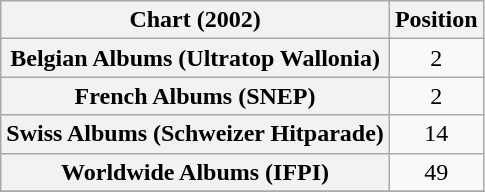<table class="wikitable sortable plainrowheaders" style="text-align:center">
<tr>
<th scope="col">Chart (2002)</th>
<th scope="col">Position</th>
</tr>
<tr>
<th scope="row">Belgian Albums (Ultratop Wallonia)</th>
<td>2</td>
</tr>
<tr>
<th scope="row">French Albums (SNEP)</th>
<td>2</td>
</tr>
<tr>
<th scope="row">Swiss Albums (Schweizer Hitparade)</th>
<td>14</td>
</tr>
<tr>
<th scope="row">Worldwide Albums (IFPI)</th>
<td>49</td>
</tr>
<tr>
</tr>
</table>
